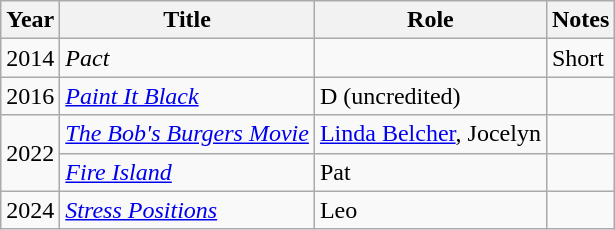<table class="wikitable sortable">
<tr>
<th><strong>Year</strong></th>
<th><strong>Title</strong></th>
<th><strong>Role</strong></th>
<th class="unsortable">Notes</th>
</tr>
<tr>
<td>2014</td>
<td><em>Pact</em></td>
<td></td>
<td>Short</td>
</tr>
<tr>
<td>2016</td>
<td><em><a href='#'>Paint It Black</a></em></td>
<td>D (uncredited)</td>
<td></td>
</tr>
<tr>
<td rowspan="2">2022</td>
<td><em><a href='#'>The Bob's Burgers Movie</a></em></td>
<td><a href='#'>Linda Belcher</a>, Jocelyn</td>
<td></td>
</tr>
<tr>
<td><em><a href='#'>Fire Island</a></em></td>
<td>Pat</td>
<td></td>
</tr>
<tr>
<td>2024</td>
<td><em><a href='#'>Stress Positions</a></em></td>
<td>Leo</td>
<td></td>
</tr>
</table>
